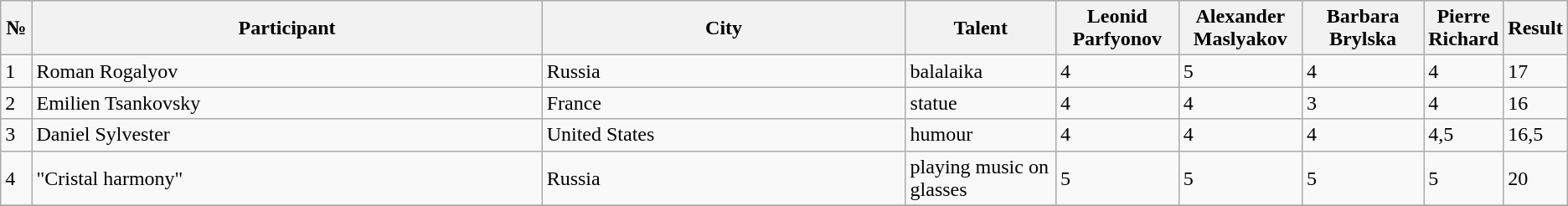<table class="wikitable">
<tr>
<th width="2%">№</th>
<th width="35%">Participant</th>
<th width="25%">City</th>
<th width="10%">Talent</th>
<th width="8%">Leonid Parfyonov</th>
<th width="8%">Alexander Maslyakov</th>
<th width="8%">Barbara Brylska</th>
<th width="8%">Pierre Richard</th>
<th width="8%">Result</th>
</tr>
<tr>
<td>1</td>
<td>Roman Rogalyov</td>
<td>Russia</td>
<td>balalaika</td>
<td>4</td>
<td>5</td>
<td>4</td>
<td>4</td>
<td>17</td>
</tr>
<tr>
<td>2</td>
<td>Emilien Tsankovsky</td>
<td>France</td>
<td>statue</td>
<td>4</td>
<td>4</td>
<td>3</td>
<td>4</td>
<td>16</td>
</tr>
<tr>
<td>3</td>
<td>Daniel Sylvester</td>
<td>United States</td>
<td>humour</td>
<td>4</td>
<td>4</td>
<td>4</td>
<td>4,5</td>
<td>16,5</td>
</tr>
<tr>
<td>4</td>
<td>"Cristal harmony"</td>
<td>Russia</td>
<td>playing music on glasses</td>
<td>5</td>
<td>5</td>
<td>5</td>
<td>5</td>
<td>20</td>
</tr>
<tr>
</tr>
</table>
